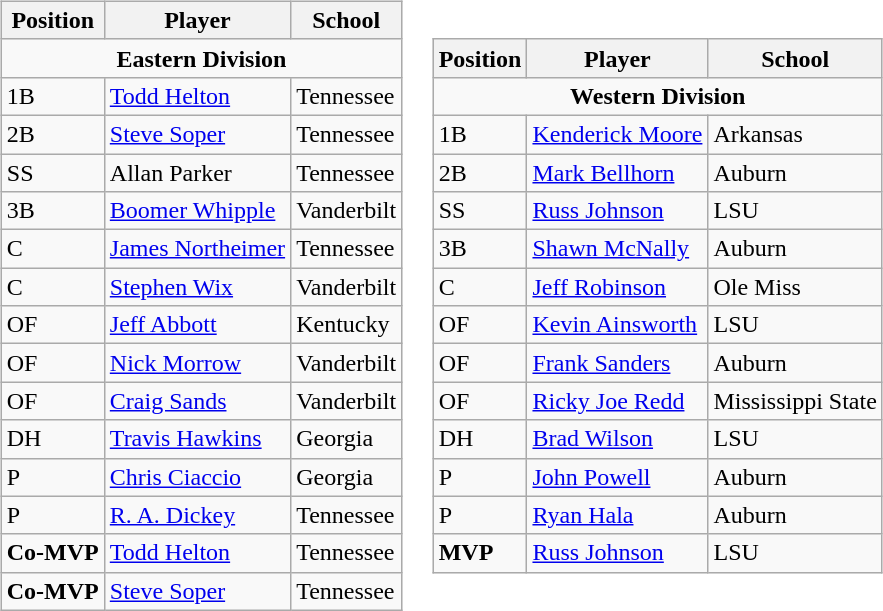<table>
<tr>
<td><br><table class="wikitable">
<tr>
<th>Position</th>
<th>Player</th>
<th>School</th>
</tr>
<tr>
<td colspan="3" align="center"><strong>Eastern Division</strong></td>
</tr>
<tr>
<td>1B</td>
<td><a href='#'>Todd Helton</a></td>
<td>Tennessee</td>
</tr>
<tr>
<td>2B</td>
<td><a href='#'>Steve Soper</a></td>
<td>Tennessee</td>
</tr>
<tr>
<td>SS</td>
<td>Allan Parker</td>
<td>Tennessee</td>
</tr>
<tr>
<td>3B</td>
<td><a href='#'>Boomer Whipple</a></td>
<td>Vanderbilt</td>
</tr>
<tr>
<td>C</td>
<td><a href='#'>James Northeimer</a></td>
<td>Tennessee</td>
</tr>
<tr>
<td>C</td>
<td><a href='#'>Stephen Wix</a></td>
<td>Vanderbilt</td>
</tr>
<tr>
<td>OF</td>
<td><a href='#'>Jeff Abbott</a></td>
<td>Kentucky</td>
</tr>
<tr>
<td>OF</td>
<td><a href='#'>Nick Morrow</a></td>
<td>Vanderbilt</td>
</tr>
<tr>
<td>OF</td>
<td><a href='#'>Craig Sands</a></td>
<td>Vanderbilt</td>
</tr>
<tr>
<td>DH</td>
<td><a href='#'>Travis Hawkins</a></td>
<td>Georgia</td>
</tr>
<tr>
<td>P</td>
<td><a href='#'>Chris Ciaccio</a></td>
<td>Georgia</td>
</tr>
<tr>
<td>P</td>
<td><a href='#'>R. A. Dickey</a></td>
<td>Tennessee</td>
</tr>
<tr>
<td><strong>Co-MVP</strong></td>
<td><a href='#'>Todd Helton</a></td>
<td>Tennessee</td>
</tr>
<tr>
<td><strong>Co-MVP</strong></td>
<td><a href='#'>Steve Soper</a></td>
<td>Tennessee</td>
</tr>
</table>
</td>
<td><br><table class="wikitable">
<tr>
<th>Position</th>
<th>Player</th>
<th>School</th>
</tr>
<tr>
<td colspan="3" align="center"><strong>Western Division</strong></td>
</tr>
<tr>
<td>1B</td>
<td><a href='#'>Kenderick Moore</a></td>
<td>Arkansas</td>
</tr>
<tr>
<td>2B</td>
<td><a href='#'>Mark Bellhorn</a></td>
<td>Auburn</td>
</tr>
<tr>
<td>SS</td>
<td><a href='#'>Russ Johnson</a></td>
<td>LSU</td>
</tr>
<tr>
<td>3B</td>
<td><a href='#'>Shawn McNally</a></td>
<td>Auburn</td>
</tr>
<tr>
<td>C</td>
<td><a href='#'>Jeff Robinson</a></td>
<td>Ole Miss</td>
</tr>
<tr>
<td>OF</td>
<td><a href='#'>Kevin Ainsworth</a></td>
<td>LSU</td>
</tr>
<tr>
<td>OF</td>
<td><a href='#'>Frank Sanders</a></td>
<td>Auburn</td>
</tr>
<tr>
<td>OF</td>
<td><a href='#'>Ricky Joe Redd</a></td>
<td>Mississippi State</td>
</tr>
<tr>
<td>DH</td>
<td><a href='#'>Brad Wilson</a></td>
<td>LSU</td>
</tr>
<tr>
<td>P</td>
<td><a href='#'>John Powell</a></td>
<td>Auburn</td>
</tr>
<tr>
<td>P</td>
<td><a href='#'>Ryan Hala</a></td>
<td>Auburn</td>
</tr>
<tr>
<td><strong>MVP</strong></td>
<td><a href='#'>Russ Johnson</a></td>
<td>LSU</td>
</tr>
</table>
</td>
</tr>
</table>
